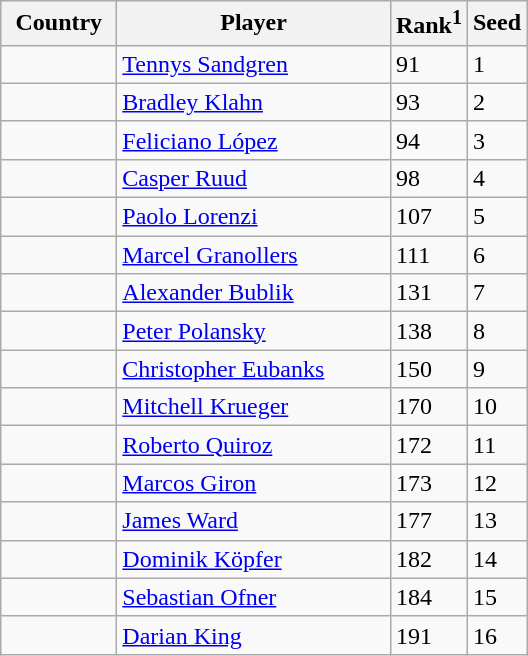<table class="sortable wikitable">
<tr>
<th width="70">Country</th>
<th width="175">Player</th>
<th>Rank<sup>1</sup></th>
<th>Seed</th>
</tr>
<tr>
<td></td>
<td><a href='#'>Tennys Sandgren</a></td>
<td>91</td>
<td>1</td>
</tr>
<tr>
<td></td>
<td><a href='#'>Bradley Klahn</a></td>
<td>93</td>
<td>2</td>
</tr>
<tr>
<td></td>
<td><a href='#'>Feliciano López</a></td>
<td>94</td>
<td>3</td>
</tr>
<tr>
<td></td>
<td><a href='#'>Casper Ruud</a></td>
<td>98</td>
<td>4</td>
</tr>
<tr>
<td></td>
<td><a href='#'>Paolo Lorenzi</a></td>
<td>107</td>
<td>5</td>
</tr>
<tr>
<td></td>
<td><a href='#'>Marcel Granollers</a></td>
<td>111</td>
<td>6</td>
</tr>
<tr>
<td></td>
<td><a href='#'>Alexander Bublik</a></td>
<td>131</td>
<td>7</td>
</tr>
<tr>
<td></td>
<td><a href='#'>Peter Polansky</a></td>
<td>138</td>
<td>8</td>
</tr>
<tr>
<td></td>
<td><a href='#'>Christopher Eubanks</a></td>
<td>150</td>
<td>9</td>
</tr>
<tr>
<td></td>
<td><a href='#'>Mitchell Krueger</a></td>
<td>170</td>
<td>10</td>
</tr>
<tr>
<td></td>
<td><a href='#'>Roberto Quiroz</a></td>
<td>172</td>
<td>11</td>
</tr>
<tr>
<td></td>
<td><a href='#'>Marcos Giron</a></td>
<td>173</td>
<td>12</td>
</tr>
<tr>
<td></td>
<td><a href='#'>James Ward</a></td>
<td>177</td>
<td>13</td>
</tr>
<tr>
<td></td>
<td><a href='#'>Dominik Köpfer</a></td>
<td>182</td>
<td>14</td>
</tr>
<tr>
<td></td>
<td><a href='#'>Sebastian Ofner</a></td>
<td>184</td>
<td>15</td>
</tr>
<tr>
<td></td>
<td><a href='#'>Darian King</a></td>
<td>191</td>
<td>16</td>
</tr>
</table>
